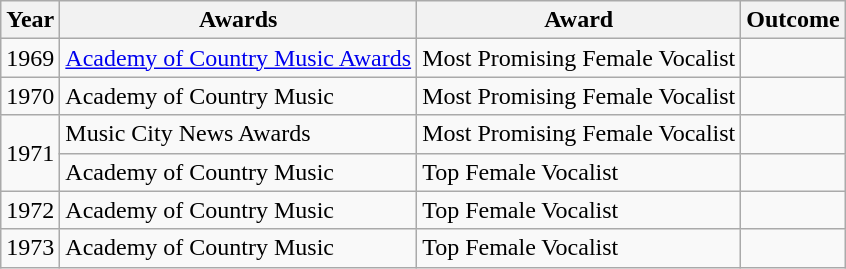<table class="wikitable">
<tr>
<th>Year</th>
<th>Awards</th>
<th>Award</th>
<th>Outcome</th>
</tr>
<tr>
<td>1969</td>
<td><a href='#'>Academy of Country Music Awards</a></td>
<td>Most Promising Female Vocalist</td>
<td></td>
</tr>
<tr>
<td>1970</td>
<td>Academy of Country Music</td>
<td>Most Promising Female Vocalist</td>
<td></td>
</tr>
<tr>
<td rowspan=2>1971</td>
<td>Music City News Awards</td>
<td>Most Promising Female Vocalist</td>
<td></td>
</tr>
<tr>
<td>Academy of Country Music</td>
<td>Top Female Vocalist</td>
<td></td>
</tr>
<tr>
<td>1972</td>
<td>Academy of Country Music</td>
<td>Top Female Vocalist</td>
<td></td>
</tr>
<tr>
<td>1973</td>
<td>Academy of Country Music</td>
<td>Top Female Vocalist</td>
<td></td>
</tr>
</table>
